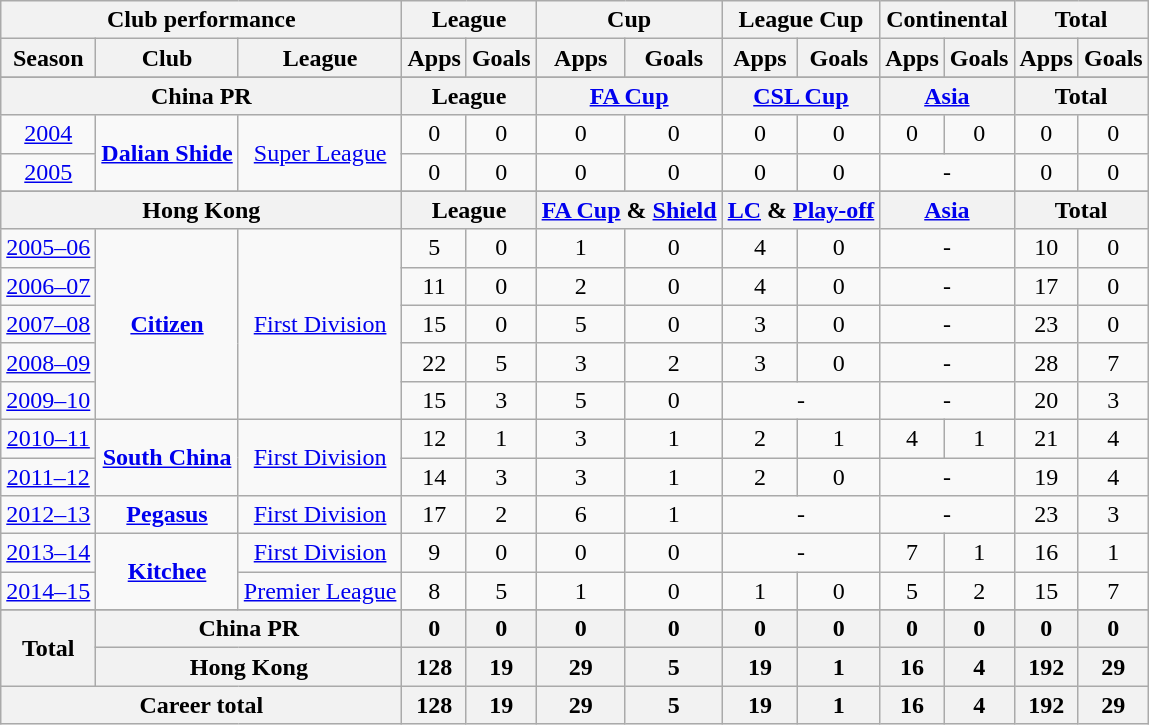<table class="wikitable" style="text-align:center">
<tr>
<th colspan=3>Club performance</th>
<th colspan=2>League</th>
<th colspan=2>Cup</th>
<th colspan=2>League Cup</th>
<th colspan=2>Continental</th>
<th colspan=2>Total</th>
</tr>
<tr>
<th>Season</th>
<th>Club</th>
<th>League</th>
<th>Apps</th>
<th>Goals</th>
<th>Apps</th>
<th>Goals</th>
<th>Apps</th>
<th>Goals</th>
<th>Apps</th>
<th>Goals</th>
<th>Apps</th>
<th>Goals</th>
</tr>
<tr>
</tr>
<tr>
<th colspan=3>China PR</th>
<th colspan=2>League</th>
<th colspan=2><a href='#'>FA Cup</a></th>
<th colspan=2><a href='#'>CSL Cup</a></th>
<th colspan=2><a href='#'>Asia</a></th>
<th colspan=2>Total</th>
</tr>
<tr>
<td><a href='#'>2004</a></td>
<td rowspan="2"><strong><a href='#'>Dalian Shide</a></strong></td>
<td rowspan="2"><a href='#'>Super League</a></td>
<td>0</td>
<td>0</td>
<td>0</td>
<td>0</td>
<td>0</td>
<td>0</td>
<td>0</td>
<td>0</td>
<td>0</td>
<td>0</td>
</tr>
<tr>
<td><a href='#'>2005</a></td>
<td>0</td>
<td>0</td>
<td>0</td>
<td>0</td>
<td>0</td>
<td>0</td>
<td colspan="2">-</td>
<td>0</td>
<td>0</td>
</tr>
<tr>
</tr>
<tr>
<th colspan=3>Hong Kong</th>
<th colspan=2>League</th>
<th colspan=2><a href='#'>FA Cup</a> & <a href='#'>Shield</a></th>
<th colspan=2><a href='#'>LC</a> & <a href='#'>Play-off</a></th>
<th colspan=2><a href='#'>Asia</a></th>
<th colspan=2>Total</th>
</tr>
<tr>
<td><a href='#'>2005–06</a></td>
<td rowspan="5"><strong><a href='#'>Citizen</a></strong></td>
<td rowspan="5"><a href='#'>First Division</a></td>
<td>5</td>
<td>0</td>
<td>1</td>
<td>0</td>
<td>4</td>
<td>0</td>
<td colspan="2">-</td>
<td>10</td>
<td>0</td>
</tr>
<tr>
<td><a href='#'>2006–07</a></td>
<td>11</td>
<td>0</td>
<td>2</td>
<td>0</td>
<td>4</td>
<td>0</td>
<td colspan="2">-</td>
<td>17</td>
<td>0</td>
</tr>
<tr>
<td><a href='#'>2007–08</a></td>
<td>15</td>
<td>0</td>
<td>5</td>
<td>0</td>
<td>3</td>
<td>0</td>
<td colspan="2">-</td>
<td>23</td>
<td>0</td>
</tr>
<tr>
<td><a href='#'>2008–09</a></td>
<td>22</td>
<td>5</td>
<td>3</td>
<td>2</td>
<td>3</td>
<td>0</td>
<td colspan="2">-</td>
<td>28</td>
<td>7</td>
</tr>
<tr>
<td><a href='#'>2009–10</a></td>
<td>15</td>
<td>3</td>
<td>5</td>
<td>0</td>
<td colspan="2">-</td>
<td colspan="2">-</td>
<td>20</td>
<td>3</td>
</tr>
<tr>
<td><a href='#'>2010–11</a></td>
<td rowspan="2"><strong><a href='#'>South China</a></strong></td>
<td rowspan="2"><a href='#'>First Division</a></td>
<td>12</td>
<td>1</td>
<td>3</td>
<td>1</td>
<td>2</td>
<td>1</td>
<td>4</td>
<td>1</td>
<td>21</td>
<td>4</td>
</tr>
<tr>
<td><a href='#'>2011–12</a></td>
<td>14</td>
<td>3</td>
<td>3</td>
<td>1</td>
<td>2</td>
<td>0</td>
<td colspan="2">-</td>
<td>19</td>
<td>4</td>
</tr>
<tr>
<td><a href='#'>2012–13</a></td>
<td rowspan="1"><strong><a href='#'>Pegasus</a></strong></td>
<td rowspan="1"><a href='#'>First Division</a></td>
<td>17</td>
<td>2</td>
<td>6</td>
<td>1</td>
<td colspan="2">-</td>
<td colspan="2">-</td>
<td>23</td>
<td>3</td>
</tr>
<tr>
<td><a href='#'>2013–14</a></td>
<td rowspan="2"><strong><a href='#'>Kitchee</a></strong></td>
<td><a href='#'>First Division</a></td>
<td>9</td>
<td>0</td>
<td>0</td>
<td>0</td>
<td colspan="2">-</td>
<td>7</td>
<td>1</td>
<td>16</td>
<td>1</td>
</tr>
<tr>
<td><a href='#'>2014–15</a></td>
<td rowspan="1"><a href='#'>Premier League</a></td>
<td>8</td>
<td>5</td>
<td>1</td>
<td>0</td>
<td>1</td>
<td>0</td>
<td>5</td>
<td>2</td>
<td>15</td>
<td>7</td>
</tr>
<tr>
</tr>
<tr>
<th rowspan=2>Total</th>
<th colspan=2>China PR</th>
<th>0</th>
<th>0</th>
<th>0</th>
<th>0</th>
<th>0</th>
<th>0</th>
<th>0</th>
<th>0</th>
<th>0</th>
<th>0</th>
</tr>
<tr>
<th colspan=2>Hong Kong</th>
<th>128</th>
<th>19</th>
<th>29</th>
<th>5</th>
<th>19</th>
<th>1</th>
<th>16</th>
<th>4</th>
<th>192</th>
<th>29</th>
</tr>
<tr>
<th colspan=3>Career total</th>
<th>128</th>
<th>19</th>
<th>29</th>
<th>5</th>
<th>19</th>
<th>1</th>
<th>16</th>
<th>4</th>
<th>192</th>
<th>29</th>
</tr>
</table>
